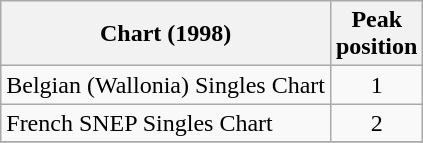<table class="wikitable sortable">
<tr>
<th>Chart (1998)</th>
<th>Peak<br>position</th>
</tr>
<tr>
<td>Belgian (Wallonia) Singles Chart</td>
<td align="center">1</td>
</tr>
<tr>
<td>French SNEP Singles Chart</td>
<td align="center">2</td>
</tr>
<tr>
</tr>
</table>
